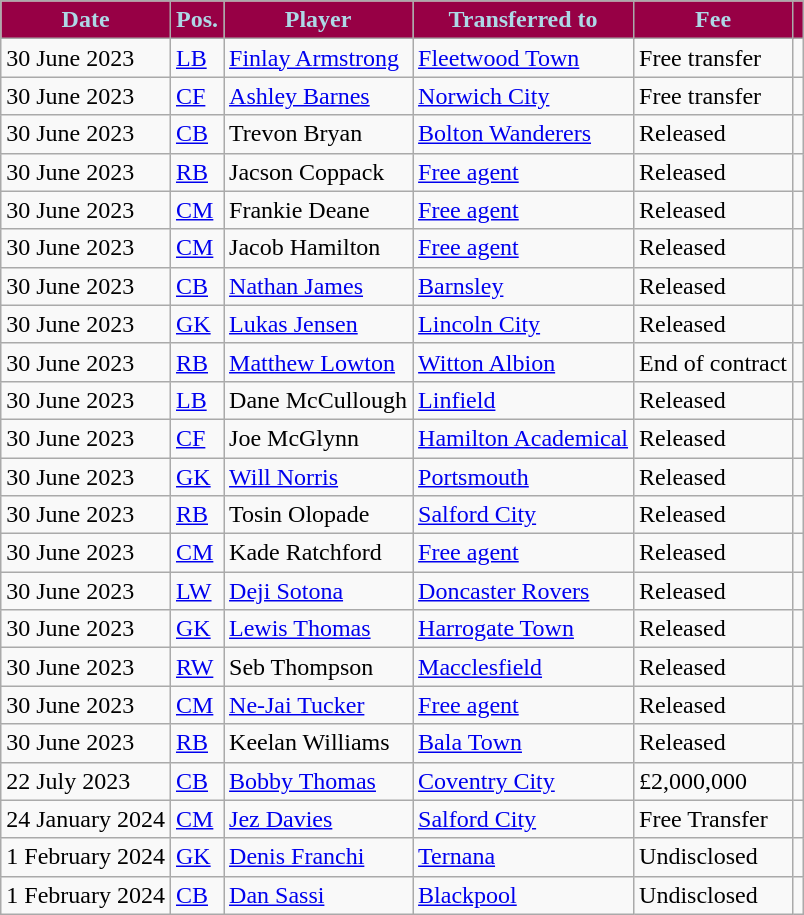<table class="wikitable plainrowheaders sortable">
<tr>
<th style="background:#970045; color:#ADD8E6;">Date</th>
<th style="background:#970045; color:#ADD8E6;">Pos.</th>
<th style="background:#970045; color:#ADD8E6;">Player</th>
<th style="background:#970045; color:#ADD8E6;">Transferred to</th>
<th style="background:#970045; color:#ADD8E6;">Fee</th>
<th style="background:#970045; color:#ADD8E6;"></th>
</tr>
<tr>
<td>30 June 2023</td>
<td><a href='#'>LB</a></td>
<td> <a href='#'>Finlay Armstrong</a></td>
<td> <a href='#'>Fleetwood Town</a></td>
<td>Free transfer</td>
<td></td>
</tr>
<tr>
<td>30 June 2023</td>
<td><a href='#'>CF</a></td>
<td> <a href='#'>Ashley Barnes</a></td>
<td> <a href='#'>Norwich City</a></td>
<td>Free transfer</td>
<td></td>
</tr>
<tr>
<td>30 June 2023</td>
<td><a href='#'>CB</a></td>
<td> Trevon Bryan</td>
<td> <a href='#'>Bolton Wanderers</a></td>
<td>Released</td>
<td></td>
</tr>
<tr>
<td>30 June 2023</td>
<td><a href='#'>RB</a></td>
<td> Jacson Coppack</td>
<td><a href='#'>Free agent</a></td>
<td>Released</td>
<td></td>
</tr>
<tr>
<td>30 June 2023</td>
<td><a href='#'>CM</a></td>
<td> Frankie Deane</td>
<td><a href='#'>Free agent</a></td>
<td>Released</td>
<td></td>
</tr>
<tr>
<td>30 June 2023</td>
<td><a href='#'>CM</a></td>
<td> Jacob Hamilton</td>
<td><a href='#'>Free agent</a></td>
<td>Released</td>
<td></td>
</tr>
<tr>
<td>30 June 2023</td>
<td><a href='#'>CB</a></td>
<td> <a href='#'>Nathan James</a></td>
<td> <a href='#'>Barnsley</a></td>
<td>Released</td>
<td></td>
</tr>
<tr>
<td>30 June 2023</td>
<td><a href='#'>GK</a></td>
<td> <a href='#'>Lukas Jensen</a></td>
<td> <a href='#'>Lincoln City</a></td>
<td>Released</td>
<td></td>
</tr>
<tr>
<td>30 June 2023</td>
<td><a href='#'>RB</a></td>
<td> <a href='#'>Matthew Lowton</a></td>
<td> <a href='#'>Witton Albion</a></td>
<td>End of contract</td>
<td></td>
</tr>
<tr>
<td>30 June 2023</td>
<td><a href='#'>LB</a></td>
<td> Dane McCullough</td>
<td> <a href='#'>Linfield</a></td>
<td>Released</td>
<td></td>
</tr>
<tr>
<td>30 June 2023</td>
<td><a href='#'>CF</a></td>
<td> Joe McGlynn</td>
<td> <a href='#'>Hamilton Academical</a></td>
<td>Released</td>
<td></td>
</tr>
<tr>
<td>30 June 2023</td>
<td><a href='#'>GK</a></td>
<td> <a href='#'>Will Norris</a></td>
<td> <a href='#'>Portsmouth</a></td>
<td>Released</td>
<td></td>
</tr>
<tr>
<td>30 June 2023</td>
<td><a href='#'>RB</a></td>
<td> Tosin Olopade</td>
<td> <a href='#'>Salford City</a></td>
<td>Released</td>
<td></td>
</tr>
<tr>
<td>30 June 2023</td>
<td><a href='#'>CM</a></td>
<td> Kade Ratchford</td>
<td> <a href='#'>Free agent</a></td>
<td>Released</td>
<td></td>
</tr>
<tr>
<td>30 June 2023</td>
<td><a href='#'>LW</a></td>
<td> <a href='#'>Deji Sotona</a></td>
<td> <a href='#'>Doncaster Rovers</a></td>
<td>Released</td>
<td></td>
</tr>
<tr>
<td>30 June 2023</td>
<td><a href='#'>GK</a></td>
<td> <a href='#'>Lewis Thomas</a></td>
<td> <a href='#'>Harrogate Town</a></td>
<td>Released</td>
<td></td>
</tr>
<tr>
<td>30 June 2023</td>
<td><a href='#'>RW</a></td>
<td> Seb Thompson</td>
<td> <a href='#'>Macclesfield</a></td>
<td>Released</td>
<td></td>
</tr>
<tr>
<td>30 June 2023</td>
<td><a href='#'>CM</a></td>
<td> <a href='#'>Ne-Jai Tucker</a></td>
<td><a href='#'>Free agent</a></td>
<td>Released</td>
<td></td>
</tr>
<tr>
<td>30 June 2023</td>
<td><a href='#'>RB</a></td>
<td> Keelan Williams</td>
<td> <a href='#'>Bala Town</a></td>
<td>Released</td>
<td></td>
</tr>
<tr>
<td>22 July 2023</td>
<td><a href='#'>CB</a></td>
<td> <a href='#'>Bobby Thomas</a></td>
<td> <a href='#'>Coventry City</a></td>
<td>£2,000,000</td>
<td></td>
</tr>
<tr>
<td>24 January 2024</td>
<td><a href='#'>CM</a></td>
<td> <a href='#'>Jez Davies</a></td>
<td> <a href='#'>Salford City</a></td>
<td>Free Transfer</td>
<td></td>
</tr>
<tr>
<td>1 February 2024</td>
<td><a href='#'>GK</a></td>
<td> <a href='#'>Denis Franchi</a></td>
<td> <a href='#'>Ternana</a></td>
<td>Undisclosed</td>
<td></td>
</tr>
<tr>
<td>1 February 2024</td>
<td><a href='#'>CB</a></td>
<td> <a href='#'>Dan Sassi</a></td>
<td> <a href='#'>Blackpool</a></td>
<td>Undisclosed</td>
<td></td>
</tr>
</table>
